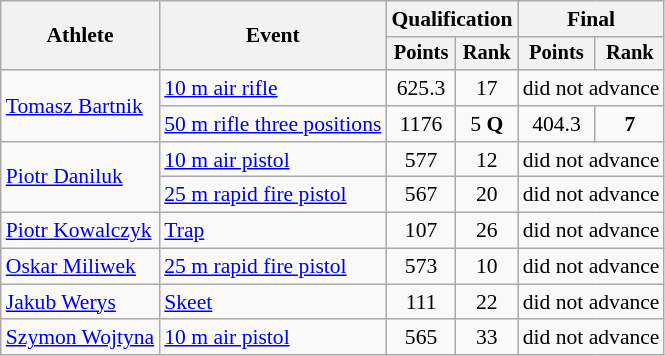<table class="wikitable" style="font-size:90%">
<tr>
<th rowspan="2">Athlete</th>
<th rowspan="2">Event</th>
<th colspan=2>Qualification</th>
<th colspan=2>Final</th>
</tr>
<tr style="font-size:95%">
<th>Points</th>
<th>Rank</th>
<th>Points</th>
<th>Rank</th>
</tr>
<tr align=center>
<td align=left rowspan=2><a href='#'>Tomasz Bartnik</a></td>
<td align=left><a href='#'>10 m air rifle</a></td>
<td>625.3</td>
<td>17</td>
<td colspan=2>did not advance</td>
</tr>
<tr align=center>
<td align=left><a href='#'>50 m rifle three positions</a></td>
<td>1176</td>
<td>5 <strong>Q</strong></td>
<td>404.3</td>
<td><strong>7</strong></td>
</tr>
<tr align=center>
<td align=left rowspan=2><a href='#'>Piotr Daniluk</a></td>
<td align=left><a href='#'>10 m air pistol</a></td>
<td>577</td>
<td>12</td>
<td colspan=2>did not advance</td>
</tr>
<tr align=center>
<td align=left><a href='#'>25 m rapid fire pistol</a></td>
<td>567</td>
<td>20</td>
<td colspan=2>did not advance</td>
</tr>
<tr align=center>
<td align=left><a href='#'>Piotr Kowalczyk</a></td>
<td align=left><a href='#'>Trap</a></td>
<td>107</td>
<td>26</td>
<td colspan=2>did not advance</td>
</tr>
<tr align=center>
<td align=left><a href='#'>Oskar Miliwek</a></td>
<td align=left><a href='#'>25 m rapid fire pistol</a></td>
<td>573</td>
<td>10</td>
<td colspan=2>did not advance</td>
</tr>
<tr align=center>
<td align=left><a href='#'>Jakub Werys</a></td>
<td align=left><a href='#'>Skeet</a></td>
<td>111</td>
<td>22</td>
<td colspan=2>did not advance</td>
</tr>
<tr align=center>
<td align=left><a href='#'>Szymon Wojtyna</a></td>
<td align=left><a href='#'>10 m air pistol</a></td>
<td>565</td>
<td>33</td>
<td colspan=2>did not advance</td>
</tr>
</table>
